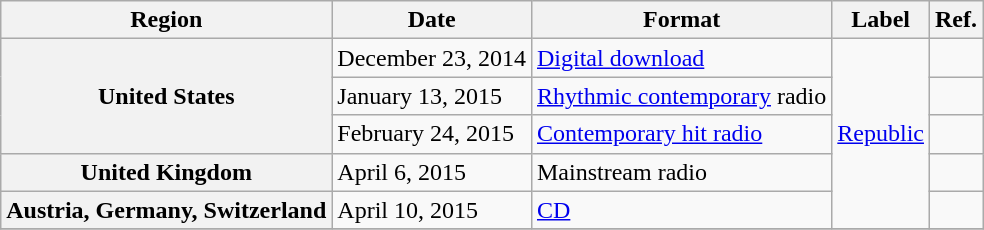<table class="wikitable plainrowheaders">
<tr>
<th>Region</th>
<th>Date</th>
<th>Format</th>
<th>Label</th>
<th>Ref.</th>
</tr>
<tr>
<th scope="row" rowspan="3">United States</th>
<td>December 23, 2014</td>
<td><a href='#'>Digital download</a></td>
<td rowspan="5"><a href='#'>Republic</a></td>
<td align="center"></td>
</tr>
<tr>
<td>January 13, 2015</td>
<td><a href='#'>Rhythmic contemporary</a> radio</td>
<td align="center"></td>
</tr>
<tr>
<td>February 24, 2015</td>
<td><a href='#'>Contemporary hit radio</a></td>
<td align="center"></td>
</tr>
<tr>
<th scope="row">United Kingdom</th>
<td>April 6, 2015</td>
<td>Mainstream radio</td>
<td align="center"></td>
</tr>
<tr>
<th scope="row">Austria, Germany, Switzerland</th>
<td>April 10, 2015</td>
<td><a href='#'>CD</a></td>
<td align="center"></td>
</tr>
<tr>
</tr>
</table>
